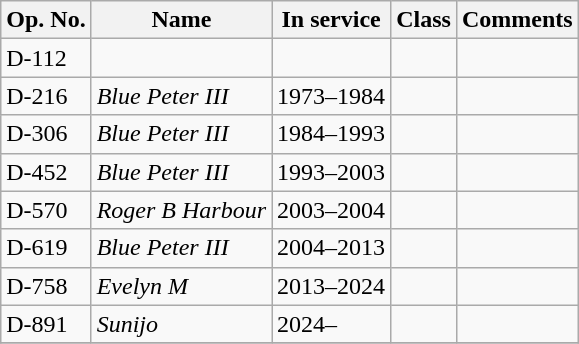<table class="wikitable">
<tr>
<th>Op. No.</th>
<th>Name</th>
<th>In service </th>
<th>Class</th>
<th>Comments</th>
</tr>
<tr>
<td>D-112</td>
<td></td>
<td></td>
<td></td>
<td></td>
</tr>
<tr>
<td>D-216</td>
<td><em>Blue Peter III</em></td>
<td>1973–1984</td>
<td></td>
<td></td>
</tr>
<tr>
<td>D-306</td>
<td><em>Blue Peter III</em></td>
<td>1984–1993</td>
<td></td>
<td></td>
</tr>
<tr>
<td>D-452</td>
<td><em>Blue Peter III</em></td>
<td>1993–2003</td>
<td></td>
<td></td>
</tr>
<tr>
<td>D-570</td>
<td><em>Roger B Harbour</em></td>
<td>2003–2004</td>
<td></td>
<td></td>
</tr>
<tr>
<td>D-619</td>
<td><em>Blue Peter III</em></td>
<td>2004–2013</td>
<td></td>
<td></td>
</tr>
<tr>
<td>D-758</td>
<td><em>Evelyn M</em></td>
<td>2013–2024</td>
<td></td>
<td></td>
</tr>
<tr>
<td>D-891</td>
<td><em>Sunijo</em></td>
<td>2024–</td>
<td></td>
<td></td>
</tr>
<tr>
</tr>
</table>
